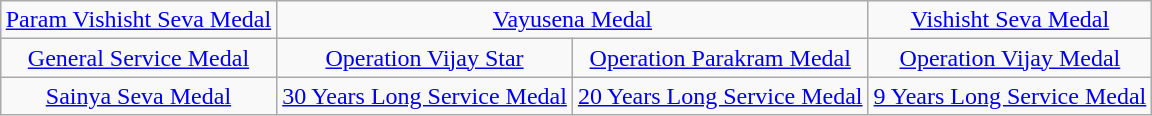<table class="wikitable" style="margin:1em auto; text-align:center;">
<tr>
<td><a href='#'>Param Vishisht Seva Medal</a></td>
<td colspan="2"><a href='#'>Vayusena Medal</a></td>
<td><a href='#'>Vishisht Seva Medal</a></td>
</tr>
<tr>
<td><a href='#'>General Service Medal</a></td>
<td><a href='#'>Operation Vijay Star</a></td>
<td><a href='#'>Operation Parakram Medal</a></td>
<td><a href='#'>Operation Vijay Medal</a></td>
</tr>
<tr>
<td><a href='#'>Sainya Seva Medal</a></td>
<td><a href='#'>30 Years Long Service Medal</a></td>
<td><a href='#'>20 Years Long Service Medal</a></td>
<td><a href='#'>9 Years Long Service Medal</a></td>
</tr>
</table>
